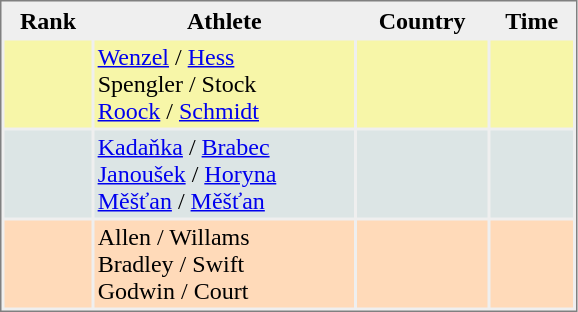<table style="border-style:solid;border-width:1px;border-color:#808080;background-color:#EFEFEF" cellspacing="2" cellpadding="2" width="385px">
<tr bgcolor="#EFEFEF">
<th>Rank</th>
<th>Athlete</th>
<th>Country</th>
<th>Time</th>
</tr>
<tr bgcolor="#F7F6A8" >
<td align=center></td>
<td><a href='#'>Wenzel</a> / <a href='#'>Hess</a><br>Spengler / Stock<br><a href='#'>Roock</a> / <a href='#'>Schmidt</a></td>
<td></td>
<td align="right"></td>
</tr>
<tr bgcolor="#DCE5E5">
<td align=center></td>
<td><a href='#'>Kadaňka</a> / <a href='#'>Brabec</a><br><a href='#'>Janoušek</a> / <a href='#'>Horyna</a><br><a href='#'>Měšťan</a> / <a href='#'>Měšťan</a></td>
<td></td>
<td align="right"></td>
</tr>
<tr bgcolor="#FFDAB9">
<td align=center></td>
<td>Allen / Willams<br>Bradley / Swift <br>Godwin / Court</td>
<td></td>
<td align="right"></td>
</tr>
</table>
